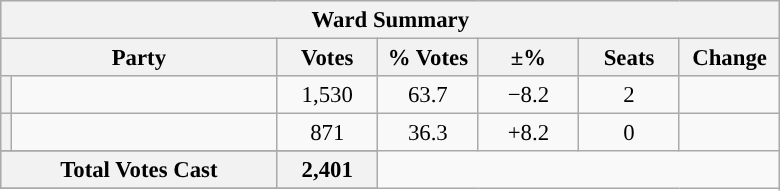<table class="wikitable" style="font-size: 95%;">
<tr style="background-color:#E9E9E9">
<th colspan="7">Ward Summary</th>
</tr>
<tr style="background-color:#E9E9E9">
<th colspan="2">Party</th>
<th style="width: 60px">Votes</th>
<th style="width: 60px">% Votes</th>
<th style="width: 60px">±%</th>
<th style="width: 60px">Seats</th>
<th style="width: 60px">Change</th>
</tr>
<tr>
<th style="background-color: "></th>
<td style="width: 170px"><a href='#'></a></td>
<td align="center">1,530</td>
<td align="center">63.7</td>
<td align="center">−8.2</td>
<td align="center">2</td>
<td align="center"></td>
</tr>
<tr>
<th style="background-color: "></th>
<td style="width: 170px"><a href='#'></a></td>
<td align="center">871</td>
<td align="center">36.3</td>
<td align="center">+8.2</td>
<td align="center">0</td>
<td align="center"></td>
</tr>
<tr>
</tr>
<tr style="background-color:#E9E9E9">
<th colspan="2">Total Votes Cast</th>
<th style="width: 60px">2,401</th>
</tr>
<tr style="background-color:#E9E9E9">
</tr>
</table>
